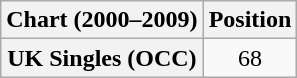<table class="wikitable plainrowheaders" style="text-align:center">
<tr>
<th>Chart (2000–2009)</th>
<th>Position</th>
</tr>
<tr>
<th scope="row">UK Singles (OCC)</th>
<td>68</td>
</tr>
</table>
